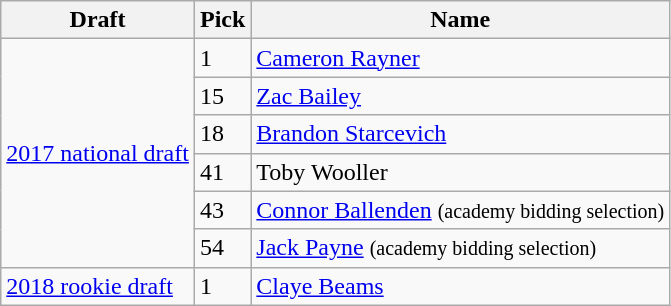<table class="wikitable plainrowheaders">
<tr>
<th scope="col"><strong>Draft</strong></th>
<th scope="col"><strong>Pick</strong></th>
<th scope="col"><strong>Name</strong></th>
</tr>
<tr>
<th rowspan= "6" style="font-weight: normal; background: #F9F9F9; text-align: left;"><a href='#'>2017 national draft</a></th>
<td>1</td>
<td><a href='#'>Cameron Rayner</a></td>
</tr>
<tr>
<td>15</td>
<td><a href='#'>Zac Bailey</a></td>
</tr>
<tr>
<td>18</td>
<td><a href='#'>Brandon Starcevich</a></td>
</tr>
<tr>
<td>41</td>
<td>Toby Wooller</td>
</tr>
<tr>
<td>43</td>
<td><a href='#'>Connor Ballenden</a> <small>(academy bidding selection)</small></td>
</tr>
<tr>
<td>54</td>
<td><a href='#'>Jack Payne</a> <small>(academy bidding selection)</small></td>
</tr>
<tr>
<th style="font-weight: normal; background: #F9F9F9; text-align: left;"><a href='#'>2018 rookie draft</a></th>
<td>1</td>
<td><a href='#'>Claye Beams</a></td>
</tr>
</table>
